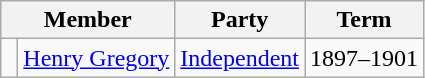<table class="wikitable">
<tr>
<th colspan="2">Member</th>
<th>Party</th>
<th>Term</th>
</tr>
<tr>
<td> </td>
<td rowspan="2"><a href='#'>Henry Gregory</a></td>
<td><a href='#'>Independent</a></td>
<td>1897–1901</td>
</tr>
</table>
